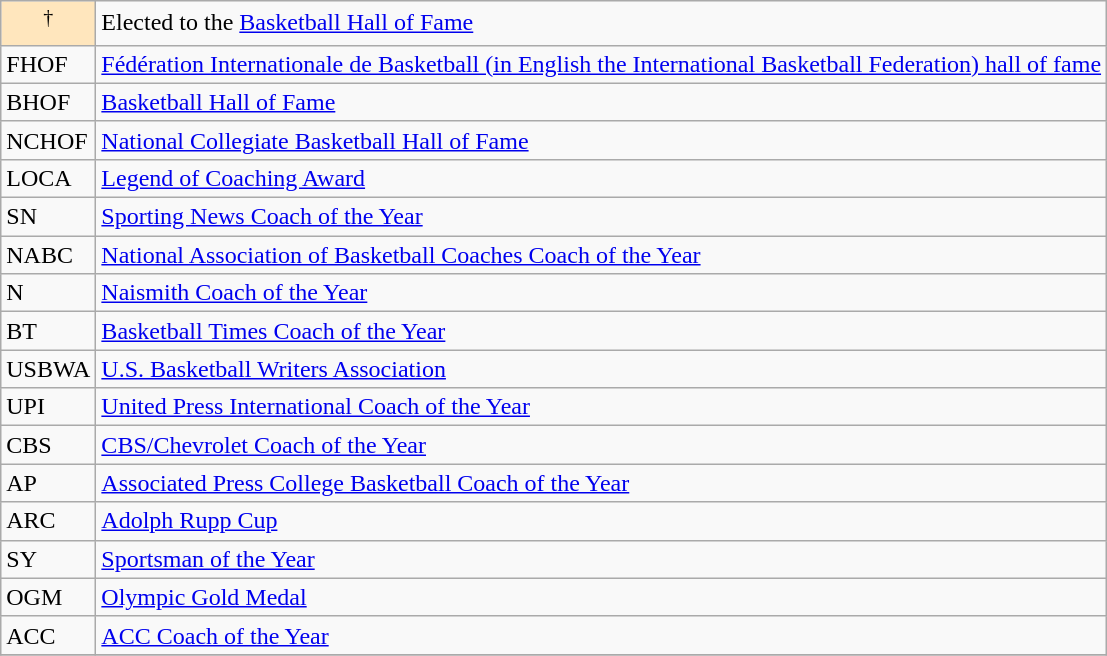<table class="wikitable">
<tr>
<td bgcolor=#FFE6BD align="center"><sup>†</sup></td>
<td>Elected to the <a href='#'>Basketball Hall of Fame</a></td>
</tr>
<tr>
<td>FHOF</td>
<td><a href='#'>Fédération Internationale de Basketball (in English the International Basketball Federation) hall of fame</a></td>
</tr>
<tr>
<td>BHOF</td>
<td><a href='#'>Basketball Hall of Fame</a></td>
</tr>
<tr>
<td>NCHOF</td>
<td><a href='#'>National Collegiate Basketball Hall of Fame</a></td>
</tr>
<tr>
<td>LOCA</td>
<td><a href='#'>Legend of Coaching Award</a></td>
</tr>
<tr>
<td>SN</td>
<td><a href='#'>Sporting News Coach of the Year</a></td>
</tr>
<tr>
<td>NABC</td>
<td><a href='#'>National Association of Basketball Coaches Coach of the Year</a></td>
</tr>
<tr>
<td>N</td>
<td><a href='#'>Naismith Coach of the Year</a></td>
</tr>
<tr>
<td>BT</td>
<td><a href='#'>Basketball Times Coach of the Year</a></td>
</tr>
<tr>
<td>USBWA</td>
<td><a href='#'>U.S. Basketball Writers Association</a></td>
</tr>
<tr>
<td>UPI</td>
<td><a href='#'>United Press International Coach of the Year</a></td>
</tr>
<tr>
<td>CBS</td>
<td><a href='#'>CBS/Chevrolet Coach of the Year</a></td>
</tr>
<tr>
<td>AP</td>
<td><a href='#'>Associated Press College Basketball Coach of the Year</a></td>
</tr>
<tr>
<td>ARC</td>
<td><a href='#'>Adolph Rupp Cup</a></td>
</tr>
<tr>
<td>SY</td>
<td><a href='#'>Sportsman of the Year</a></td>
</tr>
<tr>
<td>OGM</td>
<td><a href='#'>Olympic Gold Medal</a></td>
</tr>
<tr>
<td>ACC</td>
<td><a href='#'>ACC Coach of the Year</a></td>
</tr>
<tr>
</tr>
</table>
